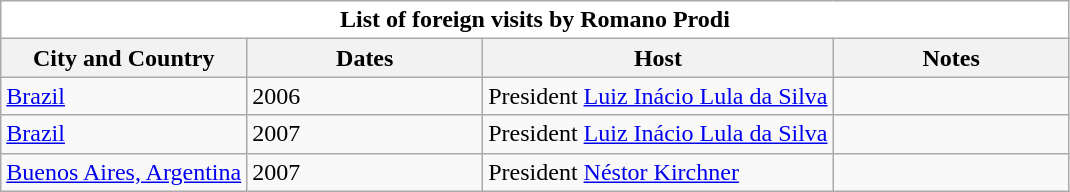<table class="wikitable mw-collapsible mw-collapsed" cellspacing="0" cellpadding="0">
<tr>
<td colspan="4" bgcolor="white" align="center" style="color:black;"><strong>List of foreign visits by Romano Prodi</strong></td>
</tr>
<tr bgcolor="#efefef">
<th rowspan="1">City and Country</th>
<th rowspan="1" width="150" align="center">Dates</th>
<th colspan="1" align="center">Host</th>
<th rowspan="1" width="150" align="center">Notes</th>
</tr>
<tr>
<td><a href='#'>Brazil</a></td>
<td>2006</td>
<td>President <a href='#'>Luiz Inácio Lula da Silva</a></td>
<td></td>
</tr>
<tr>
<td><a href='#'>Brazil</a></td>
<td>2007</td>
<td>President <a href='#'>Luiz Inácio Lula da Silva</a></td>
<td></td>
</tr>
<tr>
<td><a href='#'>Buenos Aires, Argentina</a></td>
<td>2007</td>
<td>President <a href='#'>Néstor Kirchner</a></td>
<td></td>
</tr>
</table>
